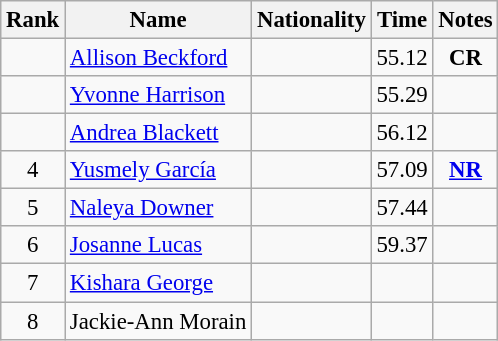<table class="wikitable sortable" style="text-align:center;font-size:95%">
<tr>
<th>Rank</th>
<th>Name</th>
<th>Nationality</th>
<th>Time</th>
<th>Notes</th>
</tr>
<tr>
<td></td>
<td align=left><a href='#'>Allison Beckford</a></td>
<td align=left></td>
<td>55.12</td>
<td><strong>CR</strong></td>
</tr>
<tr>
<td></td>
<td align=left><a href='#'>Yvonne Harrison</a></td>
<td align=left></td>
<td>55.29</td>
<td></td>
</tr>
<tr>
<td></td>
<td align=left><a href='#'>Andrea Blackett</a></td>
<td align=left></td>
<td>56.12</td>
<td></td>
</tr>
<tr>
<td>4</td>
<td align=left><a href='#'>Yusmely García</a></td>
<td align=left></td>
<td>57.09</td>
<td><strong><a href='#'>NR</a></strong></td>
</tr>
<tr>
<td>5</td>
<td align=left><a href='#'>Naleya Downer</a></td>
<td align=left></td>
<td>57.44</td>
<td></td>
</tr>
<tr>
<td>6</td>
<td align=left><a href='#'>Josanne Lucas</a></td>
<td align=left></td>
<td>59.37</td>
<td></td>
</tr>
<tr>
<td>7</td>
<td align=left><a href='#'>Kishara George</a></td>
<td align=left></td>
<td></td>
<td></td>
</tr>
<tr>
<td>8</td>
<td align=left>Jackie-Ann Morain</td>
<td align=left></td>
<td></td>
<td></td>
</tr>
</table>
